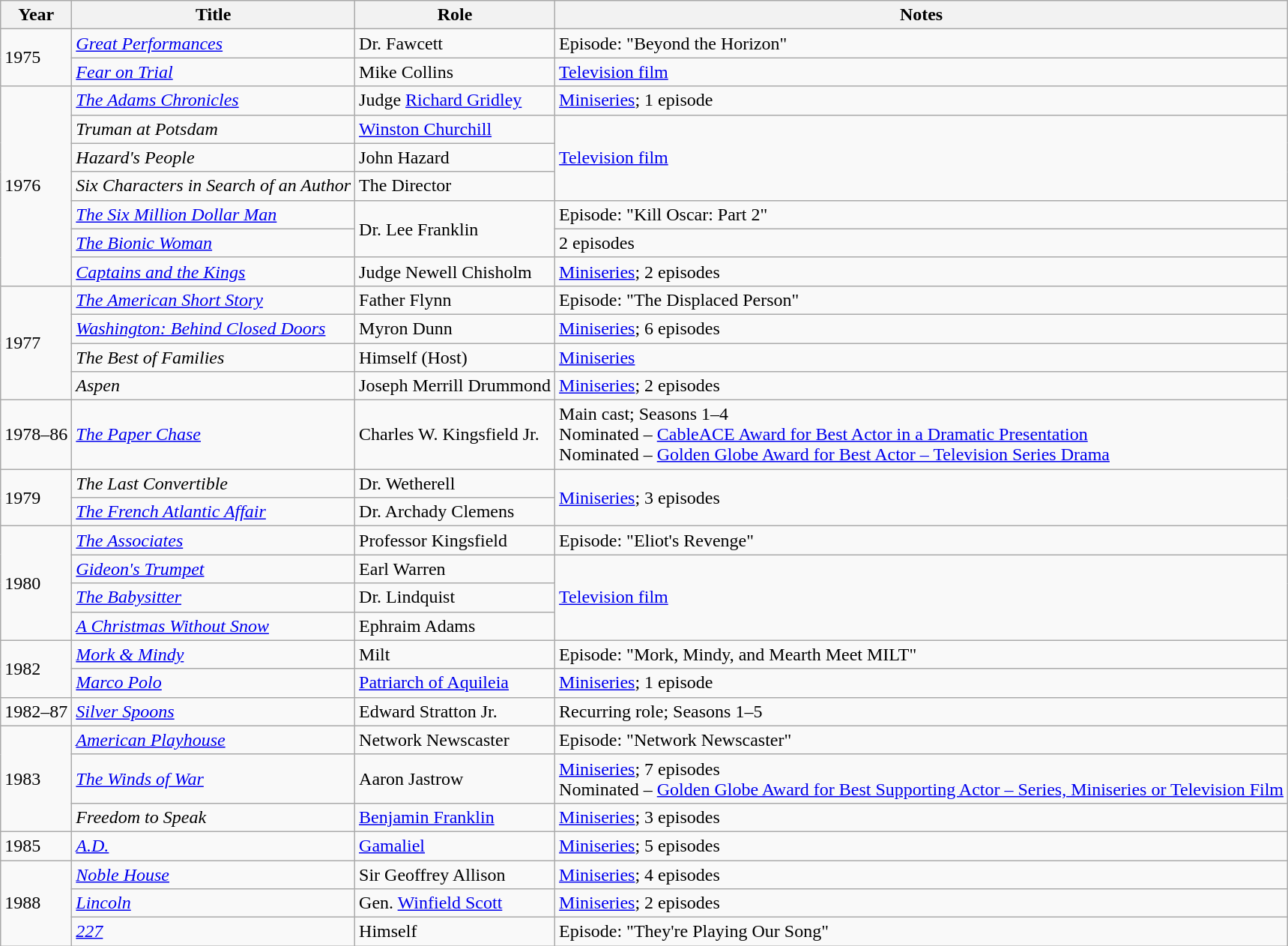<table class="wikitable sortable">
<tr>
<th>Year</th>
<th>Title</th>
<th>Role</th>
<th>Notes</th>
</tr>
<tr>
<td rowspan="2">1975</td>
<td><em><a href='#'>Great Performances</a></em></td>
<td>Dr. Fawcett</td>
<td>Episode: "Beyond the Horizon"</td>
</tr>
<tr>
<td><em><a href='#'>Fear on Trial</a></em></td>
<td>Mike Collins</td>
<td><a href='#'>Television film</a></td>
</tr>
<tr>
<td rowspan="7">1976</td>
<td><em><a href='#'>The Adams Chronicles</a></em></td>
<td>Judge <a href='#'>Richard Gridley</a></td>
<td><a href='#'>Miniseries</a>; 1 episode</td>
</tr>
<tr>
<td><em>Truman at Potsdam</em></td>
<td><a href='#'>Winston Churchill</a></td>
<td rowspan="3"><a href='#'>Television film</a></td>
</tr>
<tr>
<td><em>Hazard's People</em></td>
<td>John Hazard</td>
</tr>
<tr>
<td><em>Six Characters in Search of an Author</em></td>
<td>The Director</td>
</tr>
<tr>
<td><em><a href='#'>The Six Million Dollar Man</a></em></td>
<td rowspan="2">Dr. Lee Franklin</td>
<td>Episode: "Kill Oscar: Part 2"</td>
</tr>
<tr>
<td><em><a href='#'>The Bionic Woman</a></em></td>
<td>2 episodes</td>
</tr>
<tr>
<td><em><a href='#'>Captains and the Kings</a></em></td>
<td>Judge Newell Chisholm</td>
<td><a href='#'>Miniseries</a>; 2 episodes</td>
</tr>
<tr>
<td rowspan="4">1977</td>
<td><em><a href='#'>The American Short Story</a></em></td>
<td>Father Flynn</td>
<td>Episode: "The Displaced Person"</td>
</tr>
<tr>
<td><em><a href='#'>Washington: Behind Closed Doors</a></em></td>
<td>Myron Dunn</td>
<td><a href='#'>Miniseries</a>; 6 episodes</td>
</tr>
<tr>
<td><em>The Best of Families</em></td>
<td>Himself (Host)</td>
<td><a href='#'>Miniseries</a></td>
</tr>
<tr>
<td><em>Aspen</em></td>
<td>Joseph Merrill Drummond</td>
<td><a href='#'>Miniseries</a>; 2 episodes</td>
</tr>
<tr>
<td>1978–86</td>
<td><a href='#'><em>The Paper Chase</em></a></td>
<td>Charles W. Kingsfield Jr.</td>
<td>Main cast; Seasons 1–4<br>Nominated – <a href='#'>CableACE Award for Best Actor in a Dramatic Presentation</a><br>Nominated – <a href='#'>Golden Globe Award for Best Actor – Television Series Drama</a> </td>
</tr>
<tr>
<td rowspan="2">1979</td>
<td><em>The Last Convertible</em></td>
<td>Dr. Wetherell</td>
<td rowspan="2"><a href='#'>Miniseries</a>; 3 episodes</td>
</tr>
<tr>
<td><em><a href='#'>The French Atlantic Affair</a></em></td>
<td>Dr. Archady Clemens</td>
</tr>
<tr>
<td rowspan="4">1980</td>
<td><a href='#'><em>The Associates</em></a></td>
<td>Professor Kingsfield</td>
<td>Episode: "Eliot's Revenge"</td>
</tr>
<tr>
<td><em><a href='#'>Gideon's Trumpet</a></em></td>
<td>Earl Warren</td>
<td rowspan="3"><a href='#'>Television film</a></td>
</tr>
<tr>
<td><em><a href='#'>The Babysitter</a></em></td>
<td>Dr. Lindquist</td>
</tr>
<tr>
<td><em><a href='#'>A Christmas Without Snow</a></em></td>
<td>Ephraim Adams</td>
</tr>
<tr>
<td rowspan="2">1982</td>
<td><em><a href='#'>Mork & Mindy</a></em></td>
<td>Milt</td>
<td>Episode: "Mork, Mindy, and Mearth Meet MILT"</td>
</tr>
<tr>
<td><a href='#'><em>Marco Polo</em></a></td>
<td><a href='#'>Patriarch of Aquileia</a></td>
<td><a href='#'>Miniseries</a>; 1 episode</td>
</tr>
<tr>
<td>1982–87</td>
<td><em><a href='#'>Silver Spoons</a></em></td>
<td>Edward Stratton Jr.</td>
<td>Recurring role; Seasons 1–5</td>
</tr>
<tr>
<td rowspan="3">1983</td>
<td><em><a href='#'>American Playhouse</a></em></td>
<td>Network Newscaster</td>
<td>Episode: "Network Newscaster"</td>
</tr>
<tr>
<td><em><a href='#'>The Winds of War</a></em></td>
<td>Aaron Jastrow</td>
<td><a href='#'>Miniseries</a>; 7 episodes<br>Nominated – <a href='#'>Golden Globe Award for Best Supporting Actor – Series, Miniseries or Television Film</a></td>
</tr>
<tr>
<td><em>Freedom to Speak</em></td>
<td><a href='#'>Benjamin Franklin</a></td>
<td><a href='#'>Miniseries</a>; 3 episodes</td>
</tr>
<tr>
<td>1985</td>
<td><em><a href='#'>A.D.</a></em></td>
<td><a href='#'>Gamaliel</a></td>
<td><a href='#'>Miniseries</a>; 5 episodes</td>
</tr>
<tr>
<td rowspan="3">1988</td>
<td><a href='#'><em>Noble House</em></a></td>
<td>Sir Geoffrey Allison</td>
<td><a href='#'>Miniseries</a>; 4 episodes</td>
</tr>
<tr>
<td><a href='#'><em>Lincoln</em></a></td>
<td>Gen. <a href='#'>Winfield Scott</a></td>
<td><a href='#'>Miniseries</a>; 2 episodes</td>
</tr>
<tr>
<td><em><a href='#'>227</a></em></td>
<td>Himself</td>
<td>Episode: "They're Playing Our Song"</td>
</tr>
</table>
